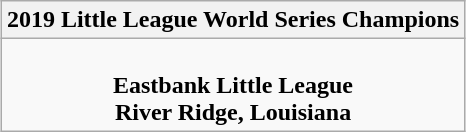<table class="wikitable" style="text-align: center; margin: 0 auto;">
<tr>
<th>2019 Little League World Series Champions</th>
</tr>
<tr>
<td> <br><strong>Eastbank Little League</strong><br><strong> River Ridge, Louisiana</strong></td>
</tr>
</table>
